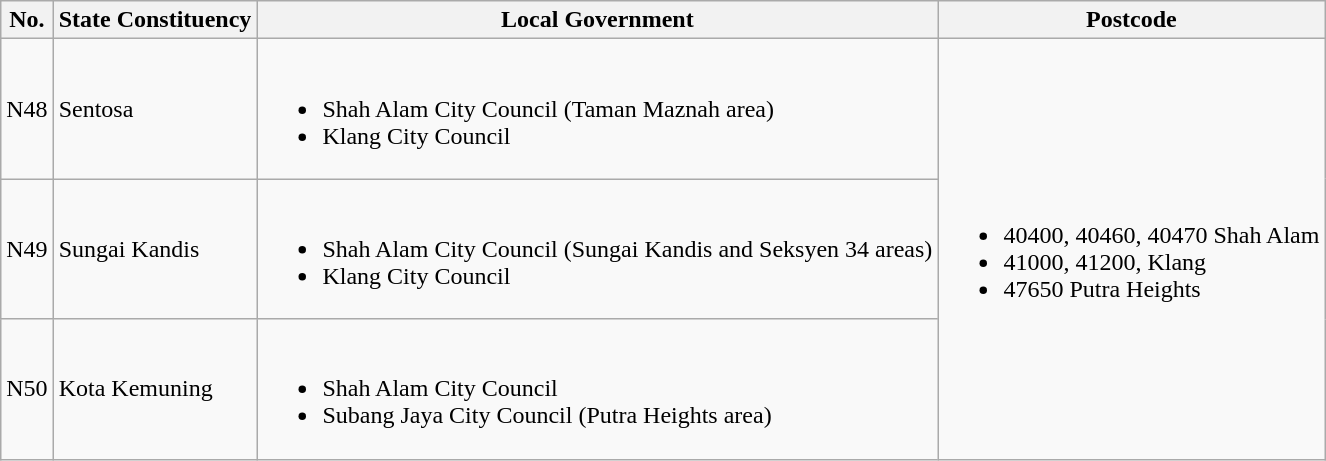<table class="wikitable">
<tr>
<th>No.</th>
<th>State Constituency</th>
<th>Local Government</th>
<th>Postcode</th>
</tr>
<tr>
<td>N48</td>
<td>Sentosa</td>
<td><br><ul><li>Shah Alam City Council (Taman Maznah area)</li><li>Klang City Council</li></ul></td>
<td rowspan="3"><br><ul><li>40400, 40460, 40470 Shah Alam</li><li>41000, 41200,  Klang</li><li>47650 Putra Heights</li></ul></td>
</tr>
<tr>
<td>N49</td>
<td>Sungai Kandis</td>
<td><br><ul><li>Shah Alam City Council (Sungai Kandis and Seksyen 34 areas)</li><li>Klang City Council</li></ul></td>
</tr>
<tr>
<td>N50</td>
<td>Kota Kemuning</td>
<td><br><ul><li>Shah Alam City Council</li><li>Subang Jaya City Council (Putra Heights area)</li></ul></td>
</tr>
</table>
